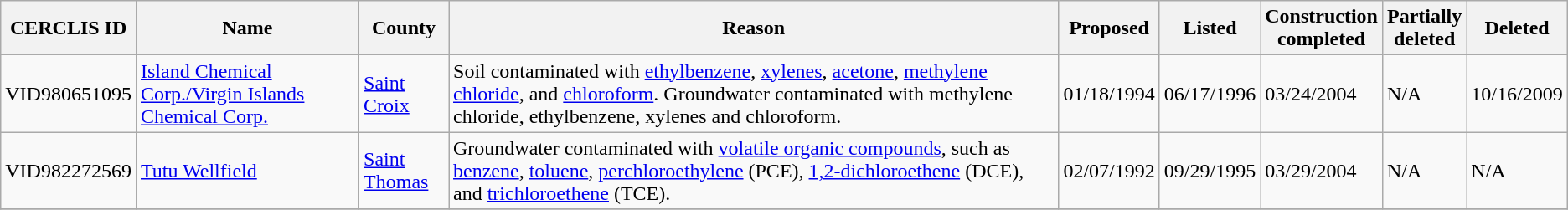<table class="wikitable sortable">
<tr>
<th>CERCLIS ID</th>
<th>Name</th>
<th>County</th>
<th>Reason</th>
<th>Proposed</th>
<th>Listed</th>
<th>Construction<br>completed</th>
<th>Partially<br>deleted</th>
<th>Deleted</th>
</tr>
<tr>
<td>VID980651095</td>
<td><a href='#'>Island Chemical Corp./Virgin Islands Chemical Corp.</a></td>
<td><a href='#'>Saint Croix</a></td>
<td>Soil contaminated with <a href='#'>ethylbenzene</a>, <a href='#'>xylenes</a>, <a href='#'>acetone</a>, <a href='#'>methylene chloride</a>, and <a href='#'>chloroform</a>.  Groundwater contaminated with methylene chloride, ethylbenzene, xylenes and chloroform.</td>
<td>01/18/1994</td>
<td>06/17/1996</td>
<td>03/24/2004</td>
<td>N/A</td>
<td>10/16/2009</td>
</tr>
<tr>
<td>VID982272569</td>
<td><a href='#'>Tutu Wellfield</a></td>
<td><a href='#'>Saint Thomas</a></td>
<td>Groundwater contaminated with <a href='#'>volatile organic compounds</a>, such as <a href='#'>benzene</a>, <a href='#'>toluene</a>, <a href='#'>perchloroethylene</a> (PCE), <a href='#'>1,2-dichloroethene</a> (DCE), and <a href='#'>trichloroethene</a> (TCE).</td>
<td>02/07/1992</td>
<td>09/29/1995</td>
<td>03/29/2004</td>
<td>N/A</td>
<td>N/A</td>
</tr>
<tr>
</tr>
</table>
